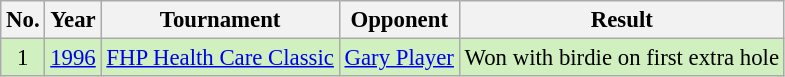<table class="wikitable" style="font-size:95%;">
<tr>
<th>No.</th>
<th>Year</th>
<th>Tournament</th>
<th>Opponent</th>
<th>Result</th>
</tr>
<tr style="background:#D0F0C0;">
<td align=center>1</td>
<td><a href='#'>1996</a></td>
<td><a href='#'>FHP Health Care Classic</a></td>
<td> <a href='#'>Gary Player</a></td>
<td>Won with birdie on first extra hole</td>
</tr>
</table>
